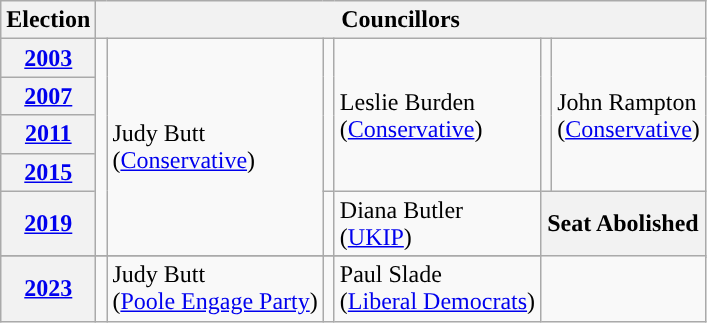<table class="wikitable">
<tr>
<th>Election</th>
<th colspan="6">Councillors</th>
</tr>
<tr>
<th><a href='#'>2003</a></th>
<td rowspan="5" style="background-color: "></td>
<td rowspan="5">Judy Butt<br>(<a href='#'>Conservative</a>)</td>
<td rowspan="4" style="background-color: "></td>
<td rowspan="4">Leslie Burden<br>(<a href='#'>Conservative</a>)</td>
<td rowspan="4" style="background-color: "></td>
<td rowspan="4">John Rampton<br>(<a href='#'>Conservative</a>)</td>
</tr>
<tr>
<th><a href='#'>2007</a></th>
</tr>
<tr>
<th><a href='#'>2011</a></th>
</tr>
<tr>
<th><a href='#'>2015</a></th>
</tr>
<tr>
<th><a href='#'>2019</a></th>
<td rowspan="1" style="background-color: "></td>
<td>Diana Butler<br>(<a href='#'>UKIP</a>)</td>
<th colspan="3" rowspan="2">Seat Abolished</th>
</tr>
<tr>
</tr>
<tr>
<th><a href='#'>2023</a></th>
<td rowspan="1" style="background-color: "></td>
<td rowspan="1">Judy Butt<br>(<a href='#'>Poole Engage Party</a>)</td>
<td rowspan="1" style="background-color: "></td>
<td>Paul Slade<br>(<a href='#'>Liberal Democrats</a>)</td>
</tr>
</table>
